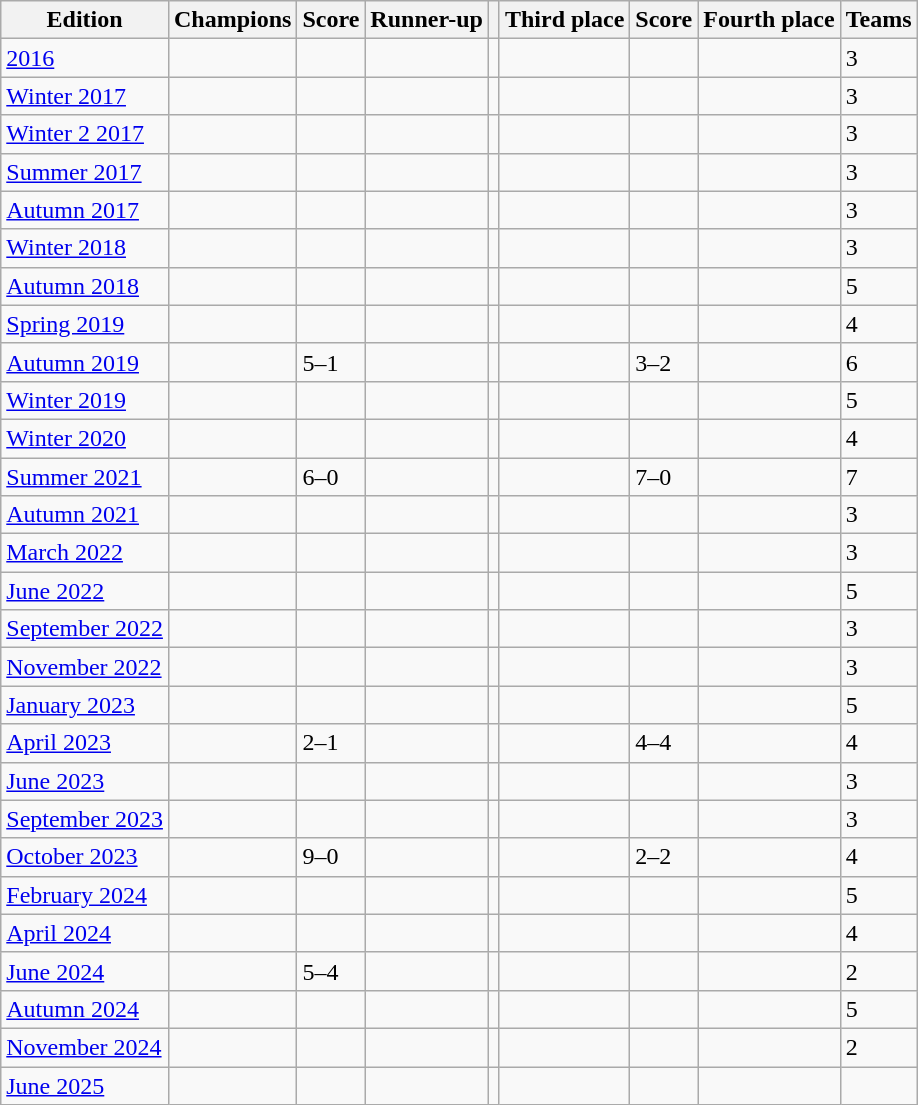<table class="wikitable">
<tr>
<th>Edition</th>
<th>Champions</th>
<th>Score</th>
<th>Runner-up</th>
<th></th>
<th>Third place</th>
<th>Score</th>
<th>Fourth place</th>
<th>Teams</th>
</tr>
<tr>
<td><a href='#'>2016</a></td>
<td></td>
<td></td>
<td></td>
<td></td>
<td></td>
<td></td>
<td></td>
<td>3</td>
</tr>
<tr>
<td><a href='#'>Winter 2017</a></td>
<td></td>
<td></td>
<td></td>
<td></td>
<td></td>
<td></td>
<td></td>
<td>3</td>
</tr>
<tr>
<td><a href='#'>Winter 2 2017</a></td>
<td></td>
<td></td>
<td></td>
<td></td>
<td></td>
<td></td>
<td></td>
<td>3</td>
</tr>
<tr>
<td><a href='#'>Summer 2017</a></td>
<td></td>
<td></td>
<td></td>
<td></td>
<td></td>
<td></td>
<td></td>
<td>3</td>
</tr>
<tr>
<td><a href='#'>Autumn 2017</a></td>
<td></td>
<td></td>
<td></td>
<td></td>
<td></td>
<td></td>
<td></td>
<td>3</td>
</tr>
<tr>
<td><a href='#'>Winter 2018</a></td>
<td></td>
<td></td>
<td></td>
<td></td>
<td></td>
<td></td>
<td></td>
<td>3</td>
</tr>
<tr>
<td><a href='#'>Autumn 2018</a></td>
<td></td>
<td></td>
<td></td>
<td></td>
<td></td>
<td></td>
<td></td>
<td>5</td>
</tr>
<tr>
<td><a href='#'>Spring 2019</a></td>
<td></td>
<td></td>
<td></td>
<td></td>
<td></td>
<td></td>
<td></td>
<td>4</td>
</tr>
<tr>
<td><a href='#'>Autumn 2019</a></td>
<td></td>
<td>5–1</td>
<td></td>
<td></td>
<td></td>
<td>3–2</td>
<td></td>
<td>6</td>
</tr>
<tr>
<td><a href='#'>Winter 2019</a></td>
<td></td>
<td></td>
<td></td>
<td></td>
<td></td>
<td></td>
<td></td>
<td>5</td>
</tr>
<tr>
<td><a href='#'>Winter 2020</a></td>
<td></td>
<td></td>
<td></td>
<td></td>
<td></td>
<td></td>
<td></td>
<td>4</td>
</tr>
<tr>
<td><a href='#'>Summer 2021</a></td>
<td></td>
<td>6–0</td>
<td></td>
<td></td>
<td></td>
<td>7–0</td>
<td></td>
<td>7</td>
</tr>
<tr>
<td><a href='#'>Autumn 2021</a></td>
<td></td>
<td></td>
<td></td>
<td></td>
<td></td>
<td></td>
<td></td>
<td>3</td>
</tr>
<tr>
<td><a href='#'>March 2022</a></td>
<td></td>
<td></td>
<td></td>
<td></td>
<td></td>
<td></td>
<td></td>
<td>3</td>
</tr>
<tr>
<td><a href='#'>June 2022</a></td>
<td></td>
<td></td>
<td></td>
<td></td>
<td></td>
<td></td>
<td></td>
<td>5</td>
</tr>
<tr>
<td><a href='#'>September 2022</a></td>
<td></td>
<td></td>
<td></td>
<td></td>
<td></td>
<td></td>
<td></td>
<td>3</td>
</tr>
<tr>
<td><a href='#'>November 2022</a></td>
<td></td>
<td></td>
<td></td>
<td></td>
<td></td>
<td></td>
<td></td>
<td>3</td>
</tr>
<tr>
<td><a href='#'>January 2023</a></td>
<td></td>
<td></td>
<td></td>
<td></td>
<td></td>
<td></td>
<td></td>
<td>5</td>
</tr>
<tr>
<td><a href='#'>April 2023</a></td>
<td></td>
<td>2–1</td>
<td></td>
<td></td>
<td></td>
<td>4–4</td>
<td></td>
<td>4</td>
</tr>
<tr>
<td><a href='#'>June 2023</a></td>
<td></td>
<td></td>
<td></td>
<td></td>
<td></td>
<td></td>
<td></td>
<td>3</td>
</tr>
<tr>
<td><a href='#'>September 2023</a></td>
<td></td>
<td></td>
<td></td>
<td></td>
<td></td>
<td></td>
<td></td>
<td>3</td>
</tr>
<tr>
<td><a href='#'>October 2023</a></td>
<td></td>
<td>9–0</td>
<td></td>
<td></td>
<td></td>
<td>2–2</td>
<td></td>
<td>4</td>
</tr>
<tr>
<td><a href='#'>February 2024</a></td>
<td></td>
<td></td>
<td></td>
<td></td>
<td></td>
<td></td>
<td></td>
<td>5</td>
</tr>
<tr>
<td><a href='#'>April 2024</a></td>
<td></td>
<td></td>
<td></td>
<td></td>
<td></td>
<td></td>
<td></td>
<td>4</td>
</tr>
<tr>
<td><a href='#'>June 2024</a></td>
<td></td>
<td>5–4</td>
<td></td>
<td></td>
<td></td>
<td></td>
<td></td>
<td>2</td>
</tr>
<tr>
<td><a href='#'>Autumn 2024</a></td>
<td></td>
<td></td>
<td></td>
<td></td>
<td></td>
<td></td>
<td></td>
<td>5</td>
</tr>
<tr>
<td><a href='#'>November 2024</a></td>
<td></td>
<td></td>
<td></td>
<td></td>
<td></td>
<td></td>
<td></td>
<td>2</td>
</tr>
<tr>
<td><a href='#'>June 2025</a></td>
<td></td>
<td></td>
<td></td>
<td></td>
<td></td>
<td></td>
<td></td>
<td></td>
</tr>
</table>
